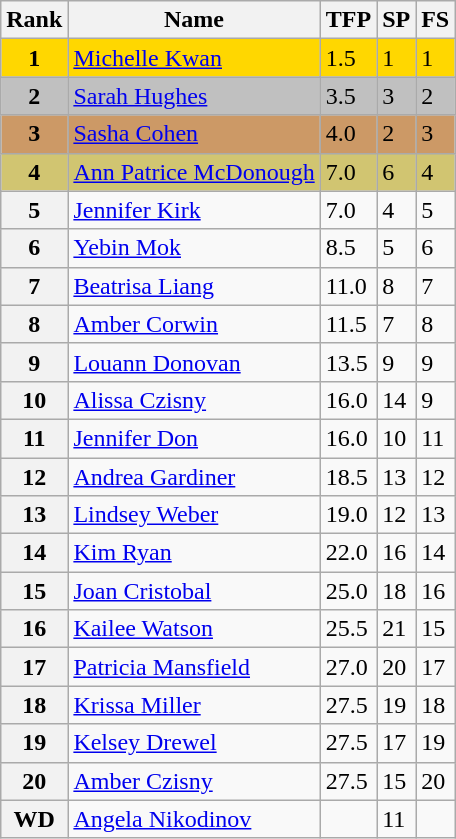<table class="wikitable">
<tr>
<th>Rank</th>
<th>Name</th>
<th>TFP</th>
<th>SP</th>
<th>FS</th>
</tr>
<tr bgcolor="gold">
<td align="center"><strong>1</strong></td>
<td><a href='#'>Michelle Kwan</a></td>
<td>1.5</td>
<td>1</td>
<td>1</td>
</tr>
<tr bgcolor="silver">
<td align="center"><strong>2</strong></td>
<td><a href='#'>Sarah Hughes</a></td>
<td>3.5</td>
<td>3</td>
<td>2</td>
</tr>
<tr bgcolor="cc9966">
<td align="center"><strong>3</strong></td>
<td><a href='#'>Sasha Cohen</a></td>
<td>4.0</td>
<td>2</td>
<td>3</td>
</tr>
<tr bgcolor="#d1c571">
<td align="center"><strong>4</strong></td>
<td><a href='#'>Ann Patrice McDonough</a></td>
<td>7.0</td>
<td>6</td>
<td>4</td>
</tr>
<tr>
<th>5</th>
<td><a href='#'>Jennifer Kirk</a></td>
<td>7.0</td>
<td>4</td>
<td>5</td>
</tr>
<tr>
<th>6</th>
<td><a href='#'>Yebin Mok</a></td>
<td>8.5</td>
<td>5</td>
<td>6</td>
</tr>
<tr>
<th>7</th>
<td><a href='#'>Beatrisa Liang</a></td>
<td>11.0</td>
<td>8</td>
<td>7</td>
</tr>
<tr>
<th>8</th>
<td><a href='#'>Amber Corwin</a></td>
<td>11.5</td>
<td>7</td>
<td>8</td>
</tr>
<tr>
<th>9</th>
<td><a href='#'>Louann Donovan</a></td>
<td>13.5</td>
<td>9</td>
<td>9</td>
</tr>
<tr>
<th>10</th>
<td><a href='#'>Alissa Czisny</a></td>
<td>16.0</td>
<td>14</td>
<td>9</td>
</tr>
<tr>
<th>11</th>
<td><a href='#'>Jennifer Don</a></td>
<td>16.0</td>
<td>10</td>
<td>11</td>
</tr>
<tr>
<th>12</th>
<td><a href='#'>Andrea Gardiner</a></td>
<td>18.5</td>
<td>13</td>
<td>12</td>
</tr>
<tr>
<th>13</th>
<td><a href='#'>Lindsey Weber</a></td>
<td>19.0</td>
<td>12</td>
<td>13</td>
</tr>
<tr>
<th>14</th>
<td><a href='#'>Kim Ryan</a></td>
<td>22.0</td>
<td>16</td>
<td>14</td>
</tr>
<tr>
<th>15</th>
<td><a href='#'>Joan Cristobal</a></td>
<td>25.0</td>
<td>18</td>
<td>16</td>
</tr>
<tr>
<th>16</th>
<td><a href='#'>Kailee Watson</a></td>
<td>25.5</td>
<td>21</td>
<td>15</td>
</tr>
<tr>
<th>17</th>
<td><a href='#'>Patricia Mansfield</a></td>
<td>27.0</td>
<td>20</td>
<td>17</td>
</tr>
<tr>
<th>18</th>
<td><a href='#'>Krissa Miller</a></td>
<td>27.5</td>
<td>19</td>
<td>18</td>
</tr>
<tr>
<th>19</th>
<td><a href='#'>Kelsey Drewel</a></td>
<td>27.5</td>
<td>17</td>
<td>19</td>
</tr>
<tr>
<th>20</th>
<td><a href='#'>Amber Czisny</a></td>
<td>27.5</td>
<td>15</td>
<td>20</td>
</tr>
<tr>
<th>WD</th>
<td><a href='#'>Angela Nikodinov</a></td>
<td></td>
<td>11</td>
<td></td>
</tr>
</table>
